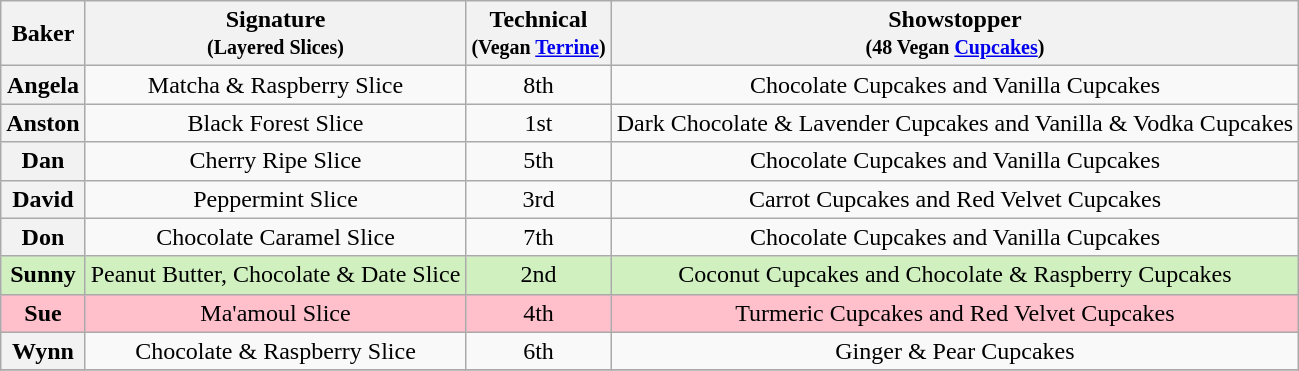<table class="wikitable sortable" style="text-align:center">
<tr>
<th>Baker</th>
<th class="unsortable">Signature<br><small>(Layered Slices)</small></th>
<th>Technical<br><small>(Vegan <a href='#'>Terrine</a>)</small></th>
<th class="unsortable">Showstopper<br><small>(48 Vegan <a href='#'>Cupcakes</a>)</small></th>
</tr>
<tr>
<th>Angela</th>
<td>Matcha & Raspberry Slice</td>
<td>8th</td>
<td>Chocolate Cupcakes and Vanilla Cupcakes</td>
</tr>
<tr>
<th>Anston</th>
<td>Black Forest Slice</td>
<td>1st</td>
<td>Dark Chocolate & Lavender Cupcakes and Vanilla & Vodka Cupcakes</td>
</tr>
<tr>
<th>Dan</th>
<td>Cherry Ripe Slice</td>
<td>5th</td>
<td>Chocolate Cupcakes and Vanilla Cupcakes</td>
</tr>
<tr>
<th>David</th>
<td>Peppermint Slice</td>
<td>3rd</td>
<td>Carrot Cupcakes and Red Velvet Cupcakes</td>
</tr>
<tr>
<th>Don</th>
<td>Chocolate Caramel Slice</td>
<td>7th</td>
<td>Chocolate Cupcakes and Vanilla Cupcakes</td>
</tr>
<tr style="background:#d0f0c0;">
<th style="background:#d0f0c0;">Sunny</th>
<td>Peanut Butter, Chocolate & Date Slice</td>
<td>2nd</td>
<td>Coconut Cupcakes and Chocolate & Raspberry Cupcakes</td>
</tr>
<tr style="background:Pink;">
<th style="background:Pink;">Sue</th>
<td>Ma'amoul Slice</td>
<td>4th</td>
<td>Turmeric Cupcakes and Red Velvet Cupcakes</td>
</tr>
<tr>
<th>Wynn</th>
<td>Chocolate & Raspberry Slice</td>
<td>6th</td>
<td>Ginger & Pear Cupcakes</td>
</tr>
<tr>
</tr>
</table>
